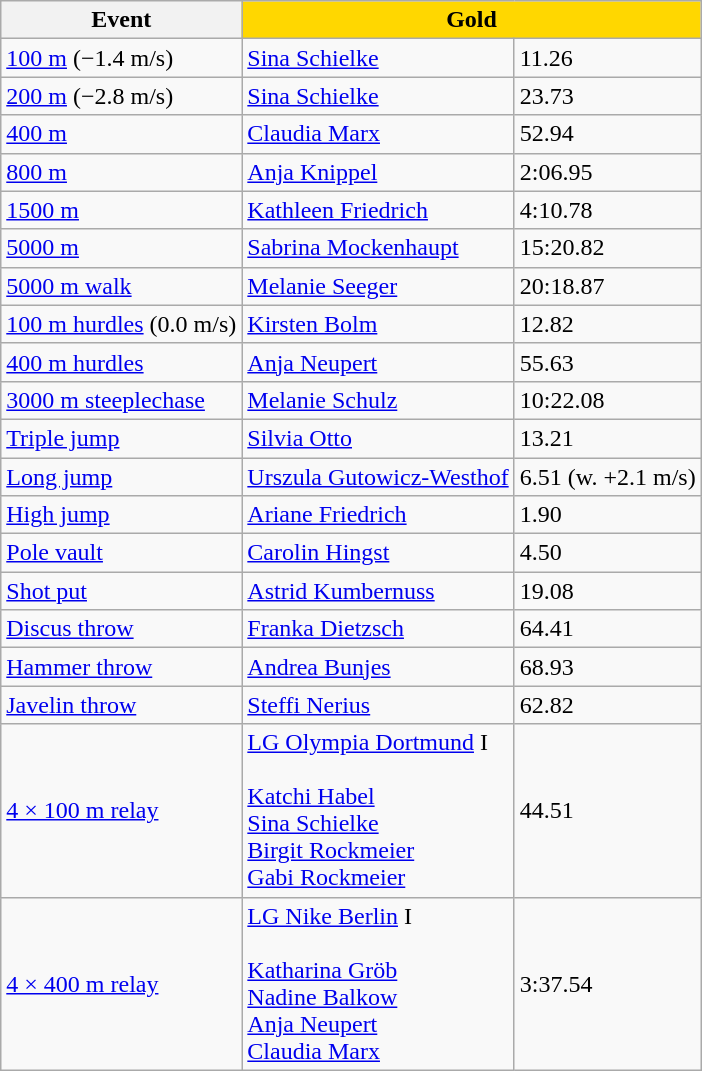<table class="wikitable">
<tr>
<th>Event</th>
<th style="background:gold;" colspan=2>Gold</th>
</tr>
<tr>
<td><a href='#'>100 m</a> (−1.4 m/s)</td>
<td><a href='#'>Sina Schielke</a></td>
<td>11.26</td>
</tr>
<tr>
<td><a href='#'>200 m</a> (−2.8 m/s)</td>
<td><a href='#'>Sina Schielke</a></td>
<td>23.73</td>
</tr>
<tr>
<td><a href='#'>400 m</a></td>
<td><a href='#'>Claudia Marx</a></td>
<td>52.94</td>
</tr>
<tr>
<td><a href='#'>800 m</a></td>
<td><a href='#'>Anja Knippel</a></td>
<td>2:06.95</td>
</tr>
<tr>
<td><a href='#'>1500 m</a></td>
<td><a href='#'>Kathleen Friedrich</a></td>
<td>4:10.78</td>
</tr>
<tr>
<td><a href='#'>5000 m</a></td>
<td><a href='#'>Sabrina Mockenhaupt</a></td>
<td>15:20.82</td>
</tr>
<tr>
<td><a href='#'>5000 m walk</a></td>
<td><a href='#'>Melanie Seeger</a></td>
<td>20:18.87 </td>
</tr>
<tr>
<td><a href='#'>100 m hurdles</a> (0.0 m/s)</td>
<td><a href='#'>Kirsten Bolm</a></td>
<td>12.82</td>
</tr>
<tr>
<td><a href='#'>400 m hurdles</a></td>
<td><a href='#'>Anja Neupert</a></td>
<td>55.63</td>
</tr>
<tr>
<td><a href='#'>3000 m steeplechase</a></td>
<td><a href='#'>Melanie Schulz</a></td>
<td>10:22.08</td>
</tr>
<tr>
<td><a href='#'>Triple jump</a></td>
<td><a href='#'>Silvia Otto</a></td>
<td>13.21</td>
</tr>
<tr>
<td><a href='#'>Long jump</a></td>
<td><a href='#'>Urszula Gutowicz-Westhof</a></td>
<td>6.51 (w. +2.1 m/s)</td>
</tr>
<tr>
<td><a href='#'>High jump</a></td>
<td><a href='#'>Ariane Friedrich</a></td>
<td>1.90</td>
</tr>
<tr>
<td><a href='#'>Pole vault</a></td>
<td><a href='#'>Carolin Hingst</a></td>
<td>4.50</td>
</tr>
<tr>
<td><a href='#'>Shot put</a></td>
<td><a href='#'>Astrid Kumbernuss</a></td>
<td>19.08</td>
</tr>
<tr>
<td><a href='#'>Discus throw</a></td>
<td><a href='#'>Franka Dietzsch</a></td>
<td>64.41</td>
</tr>
<tr>
<td><a href='#'>Hammer throw</a></td>
<td><a href='#'>Andrea Bunjes</a></td>
<td>68.93</td>
</tr>
<tr>
<td><a href='#'>Javelin throw</a></td>
<td><a href='#'>Steffi Nerius</a></td>
<td>62.82</td>
</tr>
<tr>
<td><a href='#'>4 × 100 m relay</a></td>
<td><a href='#'>LG Olympia Dortmund</a> I <br><br><a href='#'>Katchi Habel</a> <br>
<a href='#'>Sina Schielke</a> <br>
<a href='#'>Birgit Rockmeier</a> <br>
<a href='#'>Gabi Rockmeier</a></td>
<td>44.51</td>
</tr>
<tr>
<td><a href='#'>4 × 400 m relay</a></td>
<td><a href='#'>LG Nike Berlin</a> I <br><br><a href='#'>Katharina Gröb</a> <br>
<a href='#'>Nadine Balkow</a> <br>
<a href='#'>Anja Neupert</a> <br>
<a href='#'>Claudia Marx</a></td>
<td>3:37.54</td>
</tr>
</table>
